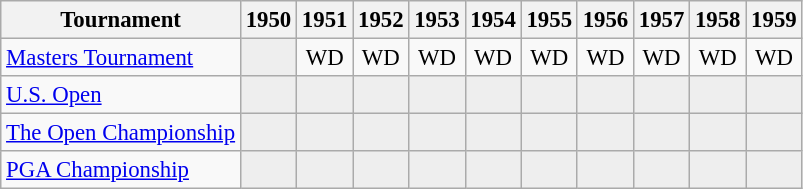<table class="wikitable" style="font-size:95%;text-align:center;">
<tr>
<th>Tournament</th>
<th>1950</th>
<th>1951</th>
<th>1952</th>
<th>1953</th>
<th>1954</th>
<th>1955</th>
<th>1956</th>
<th>1957</th>
<th>1958</th>
<th>1959</th>
</tr>
<tr>
<td align=left><a href='#'>Masters Tournament</a></td>
<td style="background:#eeeeee;"></td>
<td>WD</td>
<td>WD</td>
<td>WD</td>
<td>WD</td>
<td>WD</td>
<td>WD</td>
<td>WD</td>
<td>WD</td>
<td>WD</td>
</tr>
<tr>
<td align=left><a href='#'>U.S. Open</a></td>
<td style="background:#eeeeee;"></td>
<td style="background:#eeeeee;"></td>
<td style="background:#eeeeee;"></td>
<td style="background:#eeeeee;"></td>
<td style="background:#eeeeee;"></td>
<td style="background:#eeeeee;"></td>
<td style="background:#eeeeee;"></td>
<td style="background:#eeeeee;"></td>
<td style="background:#eeeeee;"></td>
<td style="background:#eeeeee;"></td>
</tr>
<tr>
<td align=left><a href='#'>The Open Championship</a></td>
<td style="background:#eeeeee;"></td>
<td style="background:#eeeeee;"></td>
<td style="background:#eeeeee;"></td>
<td style="background:#eeeeee;"></td>
<td style="background:#eeeeee;"></td>
<td style="background:#eeeeee;"></td>
<td style="background:#eeeeee;"></td>
<td style="background:#eeeeee;"></td>
<td style="background:#eeeeee;"></td>
<td style="background:#eeeeee;"></td>
</tr>
<tr>
<td align=left><a href='#'>PGA Championship</a></td>
<td style="background:#eeeeee;"></td>
<td style="background:#eeeeee;"></td>
<td style="background:#eeeeee;"></td>
<td style="background:#eeeeee;"></td>
<td style="background:#eeeeee;"></td>
<td style="background:#eeeeee;"></td>
<td style="background:#eeeeee;"></td>
<td style="background:#eeeeee;"></td>
<td style="background:#eeeeee;"></td>
<td style="background:#eeeeee;"></td>
</tr>
</table>
